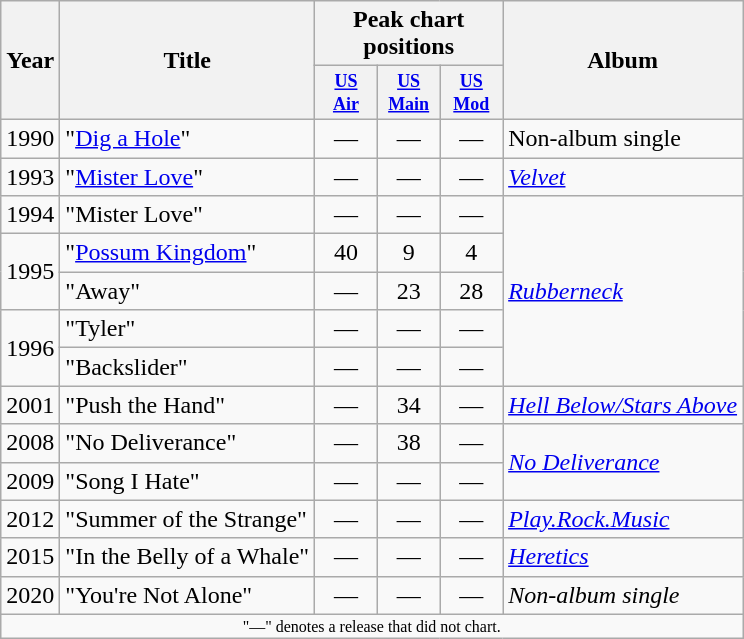<table class="wikitable">
<tr>
<th rowspan="2">Year</th>
<th rowspan="2">Title</th>
<th colspan="3">Peak chart positions</th>
<th rowspan="2">Album</th>
</tr>
<tr>
<th style="width:3em;font-size:75%"><a href='#'>US<br>Air</a><br></th>
<th style="width:3em;font-size:75%"><a href='#'>US<br>Main</a><br></th>
<th style="width:3em;font-size:75%"><a href='#'>US<br>Mod</a><br></th>
</tr>
<tr>
<td>1990</td>
<td>"<a href='#'>Dig a Hole</a>"</td>
<td align="center">—</td>
<td align="center">—</td>
<td align="center">—</td>
<td rowspan="1">Non-album single</td>
</tr>
<tr>
<td>1993</td>
<td>"<a href='#'>Mister Love</a>"</td>
<td align="center">—</td>
<td align="center">—</td>
<td align="center">—</td>
<td rowspan="1"><em><a href='#'>Velvet</a></em></td>
</tr>
<tr>
<td>1994</td>
<td>"Mister Love"</td>
<td align="center">—</td>
<td align="center">—</td>
<td align="center">—</td>
<td rowspan="5"><em><a href='#'>Rubberneck</a></em></td>
</tr>
<tr>
<td rowspan="2">1995</td>
<td>"<a href='#'>Possum Kingdom</a>"</td>
<td align="center">40</td>
<td align="center">9</td>
<td align="center">4</td>
</tr>
<tr>
<td>"Away"</td>
<td align="center">—</td>
<td align="center">23</td>
<td align="center">28</td>
</tr>
<tr>
<td rowspan="2">1996</td>
<td>"Tyler"</td>
<td align="center">—</td>
<td align="center">—</td>
<td align="center">—</td>
</tr>
<tr>
<td>"Backslider"</td>
<td align="center">—</td>
<td align="center">—</td>
<td align="center">—</td>
</tr>
<tr>
<td>2001</td>
<td>"Push the Hand"</td>
<td align="center">—</td>
<td align="center">34</td>
<td align="center">—</td>
<td><em><a href='#'>Hell Below/Stars Above</a></em></td>
</tr>
<tr>
<td>2008</td>
<td>"No Deliverance"</td>
<td align="center">—</td>
<td align="center">38</td>
<td align="center">—</td>
<td rowspan="2"><em><a href='#'>No Deliverance</a></em></td>
</tr>
<tr>
<td>2009</td>
<td>"Song I Hate"</td>
<td align="center">—</td>
<td align="center">—</td>
<td align="center">—</td>
</tr>
<tr>
<td>2012</td>
<td>"Summer of the Strange"</td>
<td align="center">—</td>
<td align="center">—</td>
<td align="center">—</td>
<td><em><a href='#'>Play.Rock.Music</a></em></td>
</tr>
<tr>
<td>2015</td>
<td>"In the Belly of a Whale"</td>
<td align="center">—</td>
<td align="center">—</td>
<td align="center">—</td>
<td><em><a href='#'>Heretics</a></em></td>
</tr>
<tr>
<td>2020</td>
<td>"You're Not Alone"</td>
<td align="center">—</td>
<td align="center">—</td>
<td align="center">—</td>
<td><em>Non-album single</em></td>
</tr>
<tr>
<td align="center" colspan="10" style="font-size: 8pt">"—" denotes a release that did not chart.</td>
</tr>
</table>
